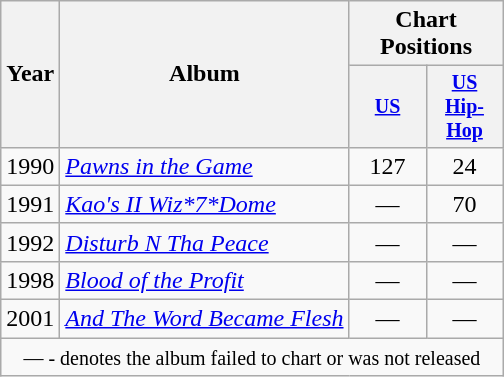<table class="wikitable" style="text-align:center;">
<tr>
<th rowspan="2">Year</th>
<th rowspan="2">Album</th>
<th colspan="3">Chart Positions</th>
</tr>
<tr style="font-size:smaller;">
<th style="width:45px;"><a href='#'>US</a></th>
<th style="width:45px;"><a href='#'>US Hip-Hop</a></th>
</tr>
<tr>
<td>1990</td>
<td style="text-align:left;"><em><a href='#'>Pawns in the Game</a></em></td>
<td>127</td>
<td>24</td>
</tr>
<tr>
<td>1991</td>
<td style="text-align:left;"><em><a href='#'>Kao's II Wiz*7*Dome</a></em></td>
<td>—</td>
<td>70</td>
</tr>
<tr>
<td>1992</td>
<td align="left"><em><a href='#'>Disturb N Tha Peace</a></em></td>
<td>—</td>
<td>—</td>
</tr>
<tr>
<td>1998</td>
<td style="text-align:left;"><em><a href='#'>Blood of the Profit</a></em></td>
<td>—</td>
<td>—</td>
</tr>
<tr>
<td>2001</td>
<td style="text-align:left;"><em><a href='#'>And The Word Became Flesh</a></em></td>
<td>—</td>
<td>—</td>
</tr>
<tr>
<td style="text-align:center;" colspan="6"><small>— - denotes the album failed to chart or was not released</small></td>
</tr>
</table>
